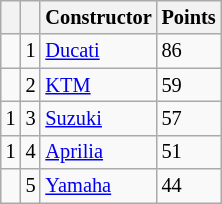<table class="wikitable" style="font-size: 85%;">
<tr>
<th></th>
<th></th>
<th>Constructor</th>
<th>Points</th>
</tr>
<tr>
<td></td>
<td align=center>1</td>
<td> <a href='#'>Ducati</a></td>
<td align=left>86</td>
</tr>
<tr>
<td></td>
<td align=center>2</td>
<td> <a href='#'>KTM</a></td>
<td align=left>59</td>
</tr>
<tr>
<td> 1</td>
<td align=center>3</td>
<td> <a href='#'>Suzuki</a></td>
<td align=left>57</td>
</tr>
<tr>
<td> 1</td>
<td align=center>4</td>
<td> <a href='#'>Aprilia</a></td>
<td align=left>51</td>
</tr>
<tr>
<td></td>
<td align=center>5</td>
<td> <a href='#'>Yamaha</a></td>
<td align=left>44</td>
</tr>
</table>
